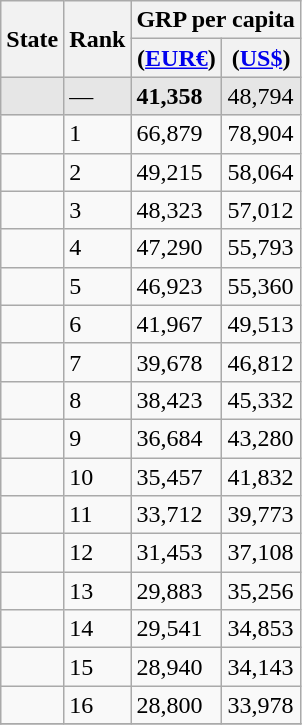<table class="wikitable sortable">
<tr align=center valign=middle>
<th rowspan=2>State</th>
<th rowspan=2 data-sort-type="number">Rank</th>
<th colspan=2>GRP per capita</th>
</tr>
<tr>
<th data-sort-type="number">(<a href='#'>EUR€</a>)</th>
<th data-sort-type="number">(<a href='#'>US$</a>)</th>
</tr>
<tr style="background:#e6e6e6">
<td align=left><strong></strong></td>
<td>—</td>
<td><strong>41,358</strong></td>
<td>48,794</td>
</tr>
<tr>
<td align=left></td>
<td>1</td>
<td>66,879</td>
<td>78,904</td>
</tr>
<tr>
<td align=left></td>
<td>2</td>
<td>49,215</td>
<td>58,064</td>
</tr>
<tr>
<td align=left></td>
<td>3</td>
<td>48,323</td>
<td>57,012</td>
</tr>
<tr>
<td align=left></td>
<td>4</td>
<td>47,290</td>
<td>55,793</td>
</tr>
<tr>
<td align=left></td>
<td>5</td>
<td>46,923</td>
<td>55,360</td>
</tr>
<tr>
<td align=left></td>
<td>6</td>
<td>41,967</td>
<td>49,513</td>
</tr>
<tr>
<td align=left></td>
<td>7</td>
<td>39,678</td>
<td>46,812</td>
</tr>
<tr>
<td align=left></td>
<td>8</td>
<td>38,423</td>
<td>45,332</td>
</tr>
<tr>
<td align=left></td>
<td>9</td>
<td>36,684</td>
<td>43,280</td>
</tr>
<tr>
<td align=left></td>
<td>10</td>
<td>35,457</td>
<td>41,832</td>
</tr>
<tr>
<td align=left></td>
<td>11</td>
<td>33,712</td>
<td>39,773</td>
</tr>
<tr>
<td align=left></td>
<td>12</td>
<td>31,453</td>
<td>37,108</td>
</tr>
<tr>
<td align=left></td>
<td>13</td>
<td>29,883</td>
<td>35,256</td>
</tr>
<tr>
<td align=left></td>
<td>14</td>
<td>29,541</td>
<td>34,853</td>
</tr>
<tr>
<td align=left></td>
<td>15</td>
<td>28,940</td>
<td>34,143</td>
</tr>
<tr>
<td align=left></td>
<td>16</td>
<td>28,800</td>
<td>33,978</td>
</tr>
<tr>
</tr>
</table>
